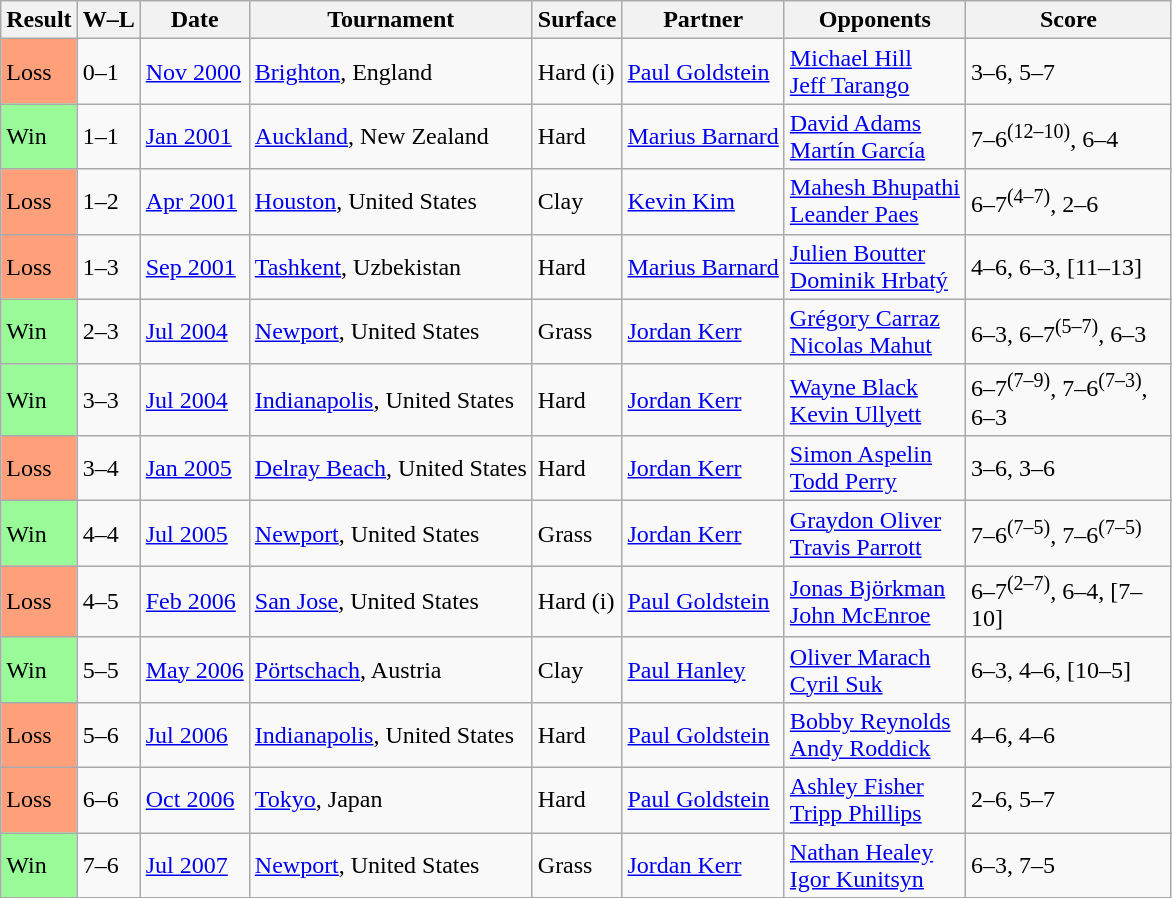<table class="sortable wikitable">
<tr>
<th>Result</th>
<th class="unsortable">W–L</th>
<th>Date</th>
<th>Tournament</th>
<th>Surface</th>
<th>Partner</th>
<th>Opponents</th>
<th style="width:130px" class="unsortable">Score</th>
</tr>
<tr>
<td style="background:#ffa07a;">Loss</td>
<td>0–1</td>
<td><a href='#'>Nov 2000</a></td>
<td><a href='#'>Brighton</a>, England</td>
<td>Hard (i)</td>
<td> <a href='#'>Paul Goldstein</a></td>
<td> <a href='#'>Michael Hill</a><br> <a href='#'>Jeff Tarango</a></td>
<td>3–6, 5–7</td>
</tr>
<tr>
<td style="background:#98fb98;">Win</td>
<td>1–1</td>
<td><a href='#'>Jan 2001</a></td>
<td><a href='#'>Auckland</a>, New Zealand</td>
<td>Hard</td>
<td> <a href='#'>Marius Barnard</a></td>
<td> <a href='#'>David Adams</a><br> <a href='#'>Martín García</a></td>
<td>7–6<sup>(12–10)</sup>, 6–4</td>
</tr>
<tr>
<td style="background:#ffa07a;">Loss</td>
<td>1–2</td>
<td><a href='#'>Apr 2001</a></td>
<td><a href='#'>Houston</a>, United States</td>
<td>Clay</td>
<td> <a href='#'>Kevin Kim</a></td>
<td> <a href='#'>Mahesh Bhupathi</a><br> <a href='#'>Leander Paes</a></td>
<td>6–7<sup>(4–7)</sup>, 2–6</td>
</tr>
<tr>
<td style="background:#ffa07a;">Loss</td>
<td>1–3</td>
<td><a href='#'>Sep 2001</a></td>
<td><a href='#'>Tashkent</a>, Uzbekistan</td>
<td>Hard</td>
<td> <a href='#'>Marius Barnard</a></td>
<td> <a href='#'>Julien Boutter</a><br> <a href='#'>Dominik Hrbatý</a></td>
<td>4–6, 6–3, [11–13]</td>
</tr>
<tr>
<td style="background:#98fb98;">Win</td>
<td>2–3</td>
<td><a href='#'>Jul 2004</a></td>
<td><a href='#'>Newport</a>, United States</td>
<td>Grass</td>
<td> <a href='#'>Jordan Kerr</a></td>
<td> <a href='#'>Grégory Carraz</a><br> <a href='#'>Nicolas Mahut</a></td>
<td>6–3, 6–7<sup>(5–7)</sup>, 6–3</td>
</tr>
<tr>
<td style="background:#98fb98;">Win</td>
<td>3–3</td>
<td><a href='#'>Jul 2004</a></td>
<td><a href='#'>Indianapolis</a>, United States</td>
<td>Hard</td>
<td> <a href='#'>Jordan Kerr</a></td>
<td> <a href='#'>Wayne Black</a><br> <a href='#'>Kevin Ullyett</a></td>
<td>6–7<sup>(7–9)</sup>, 7–6<sup>(7–3)</sup>, 6–3</td>
</tr>
<tr>
<td style="background:#ffa07a;">Loss</td>
<td>3–4</td>
<td><a href='#'>Jan 2005</a></td>
<td><a href='#'>Delray Beach</a>, United States</td>
<td>Hard</td>
<td> <a href='#'>Jordan Kerr</a></td>
<td> <a href='#'>Simon Aspelin</a><br> <a href='#'>Todd Perry</a></td>
<td>3–6, 3–6</td>
</tr>
<tr>
<td style="background:#98fb98;">Win</td>
<td>4–4</td>
<td><a href='#'>Jul 2005</a></td>
<td><a href='#'>Newport</a>, United States</td>
<td>Grass</td>
<td> <a href='#'>Jordan Kerr</a></td>
<td> <a href='#'>Graydon Oliver</a><br> <a href='#'>Travis Parrott</a></td>
<td>7–6<sup>(7–5)</sup>, 7–6<sup>(7–5)</sup></td>
</tr>
<tr>
<td style="background:#ffa07a;">Loss</td>
<td>4–5</td>
<td><a href='#'>Feb 2006</a></td>
<td><a href='#'>San Jose</a>, United States</td>
<td>Hard (i)</td>
<td> <a href='#'>Paul Goldstein</a></td>
<td> <a href='#'>Jonas Björkman</a><br> <a href='#'>John McEnroe</a></td>
<td>6–7<sup>(2–7)</sup>, 6–4, [7–10]</td>
</tr>
<tr>
<td style="background:#98fb98;">Win</td>
<td>5–5</td>
<td><a href='#'>May 2006</a></td>
<td><a href='#'>Pörtschach</a>, Austria</td>
<td>Clay</td>
<td> <a href='#'>Paul Hanley</a></td>
<td> <a href='#'>Oliver Marach</a><br> <a href='#'>Cyril Suk</a></td>
<td>6–3, 4–6, [10–5]</td>
</tr>
<tr>
<td style="background:#ffa07a;">Loss</td>
<td>5–6</td>
<td><a href='#'>Jul 2006</a></td>
<td><a href='#'>Indianapolis</a>, United States</td>
<td>Hard</td>
<td> <a href='#'>Paul Goldstein</a></td>
<td> <a href='#'>Bobby Reynolds</a><br> <a href='#'>Andy Roddick</a></td>
<td>4–6, 4–6</td>
</tr>
<tr>
<td style="background:#ffa07a;">Loss</td>
<td>6–6</td>
<td><a href='#'>Oct 2006</a></td>
<td><a href='#'>Tokyo</a>, Japan</td>
<td>Hard</td>
<td> <a href='#'>Paul Goldstein</a></td>
<td> <a href='#'>Ashley Fisher</a><br> <a href='#'>Tripp Phillips</a></td>
<td>2–6, 5–7</td>
</tr>
<tr>
<td style="background:#98fb98;">Win</td>
<td>7–6</td>
<td><a href='#'>Jul 2007</a></td>
<td><a href='#'>Newport</a>, United States</td>
<td>Grass</td>
<td> <a href='#'>Jordan Kerr</a></td>
<td> <a href='#'>Nathan Healey</a><br> <a href='#'>Igor Kunitsyn</a></td>
<td>6–3, 7–5</td>
</tr>
</table>
